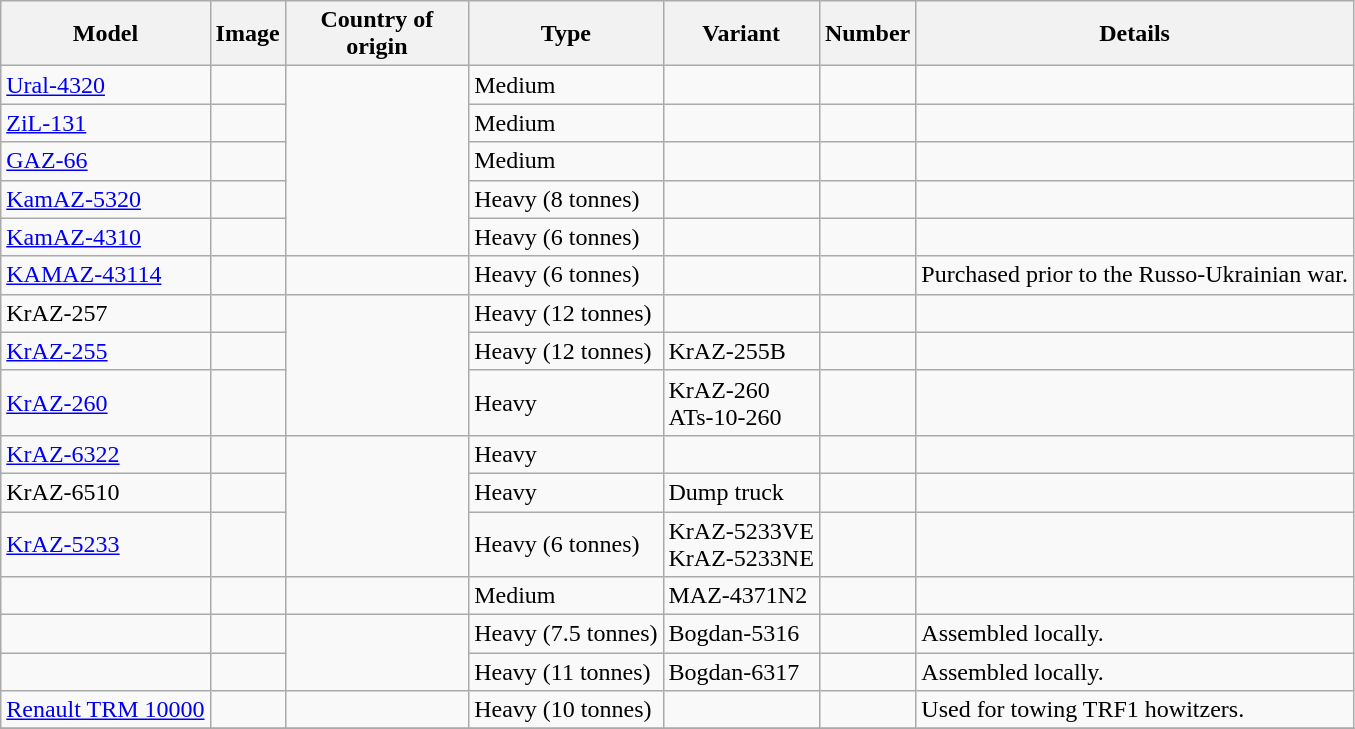<table class="wikitable sortable">
<tr>
<th>Model</th>
<th>Image</th>
<th style="width:115px;">Country of origin</th>
<th>Type</th>
<th>Variant</th>
<th>Number</th>
<th>Details</th>
</tr>
<tr>
<td><a href='#'>Ural-4320</a></td>
<td></td>
<td rowspan="5"></td>
<td>Medium</td>
<td></td>
<td></td>
<td></td>
</tr>
<tr>
<td><a href='#'>ZiL-131</a></td>
<td></td>
<td>Medium</td>
<td></td>
<td></td>
<td></td>
</tr>
<tr>
<td><a href='#'>GAZ-66</a></td>
<td></td>
<td>Medium</td>
<td></td>
<td></td>
<td></td>
</tr>
<tr>
<td><a href='#'>KamAZ-5320</a></td>
<td></td>
<td>Heavy (8 tonnes)</td>
<td></td>
<td></td>
<td></td>
</tr>
<tr>
<td><a href='#'>KamAZ-4310</a></td>
<td></td>
<td>Heavy (6 tonnes)</td>
<td></td>
<td></td>
<td></td>
</tr>
<tr>
<td><a href='#'>KAMAZ-43114</a></td>
<td></td>
<td></td>
<td>Heavy (6 tonnes)</td>
<td></td>
<td></td>
<td>Purchased prior to the Russo-Ukrainian war.</td>
</tr>
<tr>
<td>KrAZ-257</td>
<td></td>
<td rowspan="3"></td>
<td>Heavy (12 tonnes)</td>
<td></td>
<td></td>
<td></td>
</tr>
<tr>
<td><a href='#'>KrAZ-255</a></td>
<td></td>
<td>Heavy (12 tonnes)</td>
<td>KrAZ-255B</td>
<td></td>
<td></td>
</tr>
<tr>
<td><a href='#'>KrAZ-260</a></td>
<td></td>
<td>Heavy</td>
<td>KrAZ-260<br>ATs-10-260</td>
<td></td>
<td></td>
</tr>
<tr>
<td><a href='#'>KrAZ-6322</a></td>
<td></td>
<td rowspan="3"></td>
<td>Heavy</td>
<td></td>
<td></td>
<td></td>
</tr>
<tr>
<td>KrAZ-6510</td>
<td></td>
<td>Heavy</td>
<td>Dump truck</td>
<td></td>
<td></td>
</tr>
<tr>
<td><a href='#'>KrAZ-5233</a></td>
<td></td>
<td>Heavy (6 tonnes)</td>
<td>KrAZ-5233VE<br>KrAZ-5233NE</td>
<td></td>
<td></td>
</tr>
<tr>
<td></td>
<td></td>
<td></td>
<td>Medium</td>
<td>MAZ-4371N2</td>
<td></td>
<td></td>
</tr>
<tr>
<td></td>
<td></td>
<td rowspan="2"><br></td>
<td>Heavy (7.5 tonnes)</td>
<td>Bogdan-5316</td>
<td></td>
<td>Assembled locally.</td>
</tr>
<tr>
<td></td>
<td></td>
<td>Heavy (11 tonnes)</td>
<td>Bogdan-6317</td>
<td></td>
<td>Assembled locally.</td>
</tr>
<tr>
<td><a href='#'>Renault TRM 10000</a></td>
<td></td>
<td></td>
<td>Heavy (10 tonnes)</td>
<td></td>
<td></td>
<td>Used for towing TRF1 howitzers.</td>
</tr>
<tr>
</tr>
</table>
